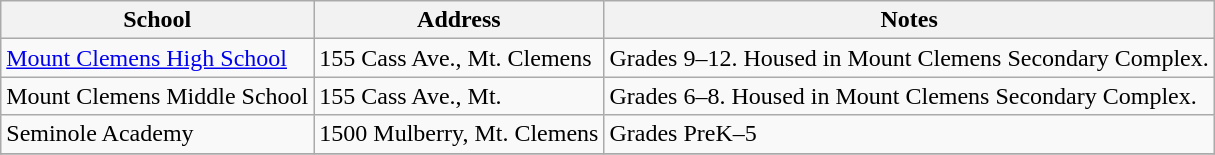<table class="wikitable">
<tr>
<th>School</th>
<th>Address</th>
<th>Notes</th>
</tr>
<tr>
<td><a href='#'>Mount Clemens High School</a></td>
<td>155 Cass Ave., Mt. Clemens</td>
<td>Grades 9–12. Housed in Mount Clemens Secondary Complex.</td>
</tr>
<tr>
<td>Mount Clemens Middle School</td>
<td>155 Cass Ave., Mt.</td>
<td>Grades 6–8. Housed in Mount Clemens Secondary Complex.</td>
</tr>
<tr>
<td>Seminole Academy</td>
<td>1500 Mulberry, Mt. Clemens</td>
<td>Grades PreK–5</td>
</tr>
<tr>
</tr>
</table>
